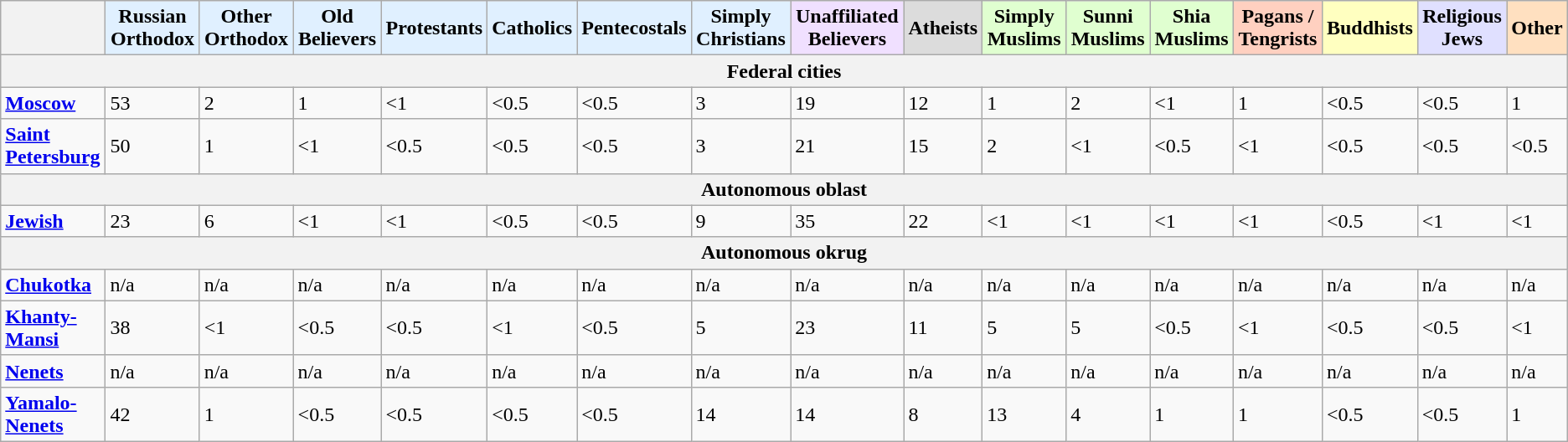<table class="wikitable">
<tr>
<th></th>
<th style="background:#E0F0FF;">Russian Orthodox</th>
<th style="background:#E0F0FF;">Other Orthodox</th>
<th style="background:#E0F0FF;">Old Believers</th>
<th style="background:#E0F0FF;">Protestants</th>
<th style="background:#E0F0FF;">Catholics</th>
<th style="background:#E0F0FF;">Pentecostals</th>
<th style="background:#E0F0FF;">Simply Christians</th>
<th style="background:#F0E0FF;">Unaffiliated Believers</th>
<th style="background:#DCDCDC;">Atheists</th>
<th style="background:#E0FFD0;">Simply Muslims</th>
<th style="background:#E0FFD0;">Sunni Muslims</th>
<th style="background:#E0FFD0;">Shia Muslims</th>
<th style="background:#FFD0C0;">Pagans / Tengrists</th>
<th style="background:#FFFFC0;">Buddhists</th>
<th style="background:#E0E0FF;">Religious Jews</th>
<th style="background:#FFE0C0;">Other</th>
</tr>
<tr>
<th colspan=17>Federal cities</th>
</tr>
<tr>
<td><strong><a href='#'>Moscow</a></strong></td>
<td>53</td>
<td>2</td>
<td>1</td>
<td><1</td>
<td><0.5</td>
<td><0.5</td>
<td>3</td>
<td>19</td>
<td>12</td>
<td>1</td>
<td>2</td>
<td><1</td>
<td>1</td>
<td><0.5</td>
<td><0.5</td>
<td>1</td>
</tr>
<tr>
<td><strong><a href='#'>Saint Petersburg</a></strong></td>
<td>50</td>
<td>1</td>
<td><1</td>
<td><0.5</td>
<td><0.5</td>
<td><0.5</td>
<td>3</td>
<td>21</td>
<td>15</td>
<td>2</td>
<td><1</td>
<td><0.5</td>
<td><1</td>
<td><0.5</td>
<td><0.5</td>
<td><0.5</td>
</tr>
<tr>
<th colspan=17>Autonomous oblast</th>
</tr>
<tr>
<td><strong><a href='#'>Jewish</a></strong></td>
<td>23</td>
<td>6</td>
<td><1</td>
<td><1</td>
<td><0.5</td>
<td><0.5</td>
<td>9</td>
<td>35</td>
<td>22</td>
<td><1</td>
<td><1</td>
<td><1</td>
<td><1</td>
<td><0.5</td>
<td><1</td>
<td><1</td>
</tr>
<tr>
<th colspan=17>Autonomous okrug</th>
</tr>
<tr>
<td><strong><a href='#'>Chukotka</a></strong></td>
<td>n/a</td>
<td>n/a</td>
<td>n/a</td>
<td>n/a</td>
<td>n/a</td>
<td>n/a</td>
<td>n/a</td>
<td>n/a</td>
<td>n/a</td>
<td>n/a</td>
<td>n/a</td>
<td>n/a</td>
<td>n/a</td>
<td>n/a</td>
<td>n/a</td>
<td>n/a</td>
</tr>
<tr>
<td><strong><a href='#'>Khanty-Mansi</a></strong></td>
<td>38</td>
<td><1</td>
<td><0.5</td>
<td><0.5</td>
<td><1</td>
<td><0.5</td>
<td>5</td>
<td>23</td>
<td>11</td>
<td>5</td>
<td>5</td>
<td><0.5</td>
<td><1</td>
<td><0.5</td>
<td><0.5</td>
<td><1</td>
</tr>
<tr>
<td><strong><a href='#'>Nenets</a></strong></td>
<td>n/a</td>
<td>n/a</td>
<td>n/a</td>
<td>n/a</td>
<td>n/a</td>
<td>n/a</td>
<td>n/a</td>
<td>n/a</td>
<td>n/a</td>
<td>n/a</td>
<td>n/a</td>
<td>n/a</td>
<td>n/a</td>
<td>n/a</td>
<td>n/a</td>
<td>n/a</td>
</tr>
<tr>
<td><strong><a href='#'>Yamalo-Nenets</a></strong></td>
<td>42</td>
<td>1</td>
<td><0.5</td>
<td><0.5</td>
<td><0.5</td>
<td><0.5</td>
<td>14</td>
<td>14</td>
<td>8</td>
<td>13</td>
<td>4</td>
<td>1</td>
<td>1</td>
<td><0.5</td>
<td><0.5</td>
<td>1</td>
</tr>
</table>
